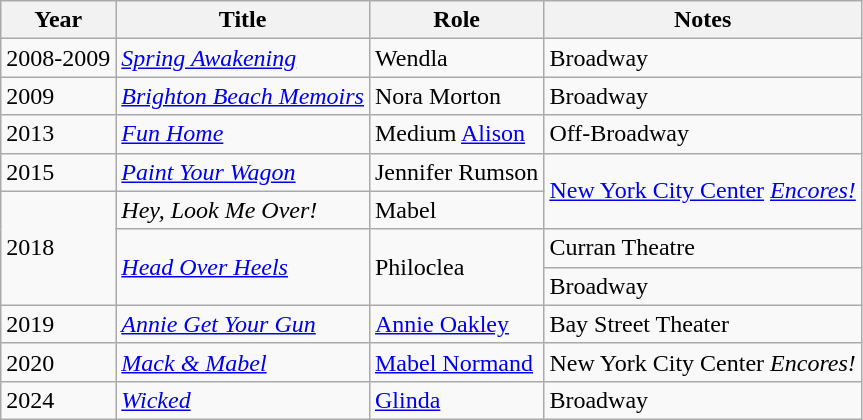<table class="wikitable sortable">
<tr>
<th>Year</th>
<th>Title</th>
<th>Role</th>
<th class="unsortable">Notes</th>
</tr>
<tr>
<td>2008-2009</td>
<td><em><a href='#'>Spring Awakening</a></em></td>
<td>Wendla </td>
<td>Broadway</td>
</tr>
<tr>
<td>2009</td>
<td><em><a href='#'>Brighton Beach Memoirs</a></em></td>
<td>Nora Morton</td>
<td>Broadway</td>
</tr>
<tr>
<td>2013</td>
<td><em><a href='#'>Fun Home</a></em></td>
<td>Medium <a href='#'>Alison</a></td>
<td>Off-Broadway </td>
</tr>
<tr>
<td>2015</td>
<td><em><a href='#'>Paint Your Wagon</a></em></td>
<td>Jennifer Rumson</td>
<td rowspan="2"><a href='#'>New York City Center</a> <em><a href='#'>Encores!</a></em></td>
</tr>
<tr>
<td rowspan="3">2018</td>
<td><em>Hey, Look Me Over!</em></td>
<td>Mabel</td>
</tr>
<tr>
<td rowspan="2"><em><a href='#'>Head Over Heels</a></em></td>
<td rowspan="2">Philoclea</td>
<td>Curran Theatre </td>
</tr>
<tr>
<td>Broadway</td>
</tr>
<tr>
<td>2019</td>
<td><em><a href='#'>Annie Get Your Gun</a></em></td>
<td><a href='#'>Annie Oakley</a></td>
<td>Bay Street Theater</td>
</tr>
<tr>
<td>2020</td>
<td><em><a href='#'>Mack & Mabel</a></em></td>
<td><a href='#'>Mabel Normand</a></td>
<td>New York City Center <em>Encores!</em></td>
</tr>
<tr>
<td>2024</td>
<td><em><a href='#'>Wicked</a></em></td>
<td><a href='#'>Glinda</a></td>
<td>Broadway</td>
</tr>
</table>
